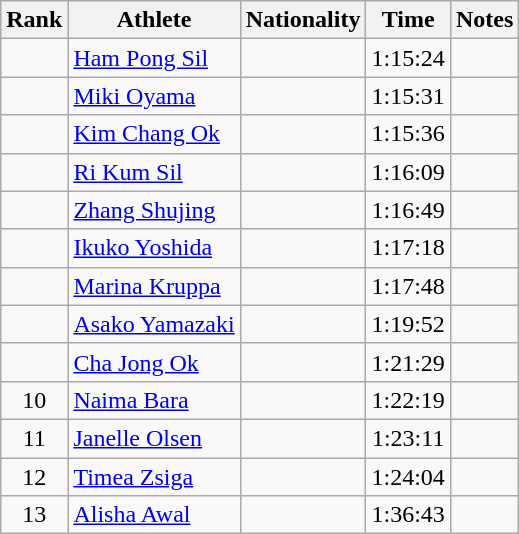<table class="wikitable sortable" style="text-align:center">
<tr>
<th>Rank</th>
<th>Athlete</th>
<th>Nationality</th>
<th>Time</th>
<th>Notes</th>
</tr>
<tr>
<td></td>
<td align=left><a href='#'>Ham Pong Sil</a></td>
<td align=left></td>
<td>1:15:24</td>
<td></td>
</tr>
<tr>
<td></td>
<td align=left><a href='#'>Miki Oyama</a></td>
<td align=left></td>
<td>1:15:31</td>
<td></td>
</tr>
<tr>
<td></td>
<td align=left><a href='#'>Kim Chang Ok</a></td>
<td align=left></td>
<td>1:15:36</td>
<td></td>
</tr>
<tr>
<td></td>
<td align=left><a href='#'>Ri Kum Sil</a></td>
<td align=left></td>
<td>1:16:09</td>
<td></td>
</tr>
<tr>
<td></td>
<td align=left><a href='#'>Zhang Shujing</a></td>
<td align=left></td>
<td>1:16:49</td>
<td></td>
</tr>
<tr>
<td></td>
<td align=left><a href='#'>Ikuko Yoshida</a></td>
<td align=left></td>
<td>1:17:18</td>
<td></td>
</tr>
<tr>
<td></td>
<td align=left><a href='#'>Marina Kruppa</a></td>
<td align=left></td>
<td>1:17:48</td>
<td></td>
</tr>
<tr>
<td></td>
<td align=left><a href='#'>Asako Yamazaki</a></td>
<td align=left></td>
<td>1:19:52</td>
<td></td>
</tr>
<tr>
<td></td>
<td align=left><a href='#'>Cha Jong Ok</a></td>
<td align=left></td>
<td>1:21:29</td>
<td></td>
</tr>
<tr>
<td>10</td>
<td align=left><a href='#'>Naima Bara</a></td>
<td align=left></td>
<td>1:22:19</td>
<td></td>
</tr>
<tr>
<td>11</td>
<td align=left><a href='#'>Janelle Olsen</a></td>
<td align=left></td>
<td>1:23:11</td>
<td></td>
</tr>
<tr>
<td>12</td>
<td align=left><a href='#'>Timea Zsiga</a></td>
<td align=left></td>
<td>1:24:04</td>
<td></td>
</tr>
<tr>
<td>13</td>
<td align=left><a href='#'>Alisha Awal</a></td>
<td align=left></td>
<td>1:36:43</td>
<td></td>
</tr>
</table>
